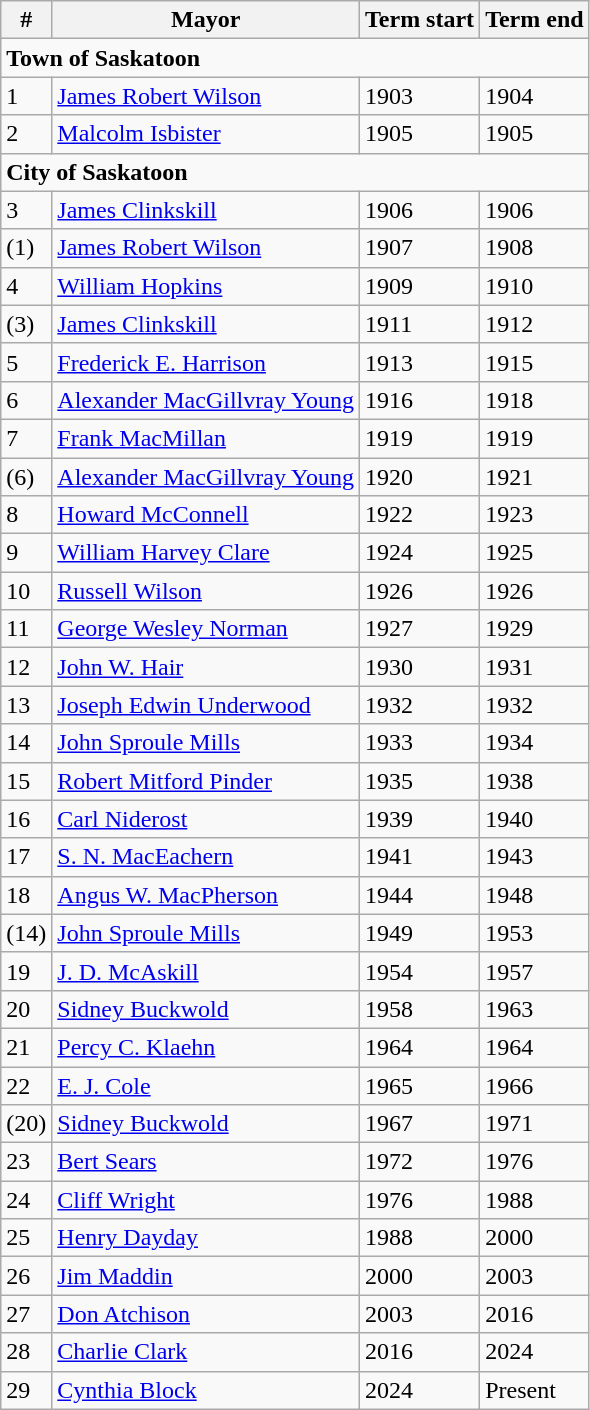<table class="wikitable">
<tr>
<th>#</th>
<th>Mayor</th>
<th>Term start</th>
<th>Term end</th>
</tr>
<tr>
<td colspan="4"><strong>Town of Saskatoon</strong></td>
</tr>
<tr>
<td>1</td>
<td><a href='#'>James Robert Wilson</a></td>
<td>1903</td>
<td>1904</td>
</tr>
<tr>
<td>2</td>
<td><a href='#'>Malcolm Isbister</a></td>
<td>1905</td>
<td>1905</td>
</tr>
<tr>
<td colspan="4"><strong>City of Saskatoon</strong></td>
</tr>
<tr>
<td>3</td>
<td><a href='#'>James Clinkskill</a></td>
<td>1906</td>
<td>1906</td>
</tr>
<tr>
<td>(1)</td>
<td><a href='#'>James Robert Wilson</a></td>
<td>1907</td>
<td>1908</td>
</tr>
<tr>
<td>4</td>
<td><a href='#'>William Hopkins</a></td>
<td>1909</td>
<td>1910</td>
</tr>
<tr>
<td>(3)</td>
<td><a href='#'>James Clinkskill</a></td>
<td>1911</td>
<td>1912</td>
</tr>
<tr>
<td>5</td>
<td><a href='#'>Frederick E. Harrison</a></td>
<td>1913</td>
<td>1915</td>
</tr>
<tr>
<td>6</td>
<td><a href='#'>Alexander MacGillvray Young</a></td>
<td>1916</td>
<td>1918</td>
</tr>
<tr>
<td>7</td>
<td><a href='#'>Frank MacMillan</a></td>
<td>1919</td>
<td>1919</td>
</tr>
<tr>
<td>(6)</td>
<td><a href='#'>Alexander MacGillvray Young</a></td>
<td>1920</td>
<td>1921</td>
</tr>
<tr>
<td>8</td>
<td><a href='#'>Howard McConnell</a></td>
<td>1922</td>
<td>1923</td>
</tr>
<tr>
<td>9</td>
<td><a href='#'>William Harvey Clare</a></td>
<td>1924</td>
<td>1925</td>
</tr>
<tr>
<td>10</td>
<td><a href='#'>Russell Wilson</a></td>
<td>1926</td>
<td>1926</td>
</tr>
<tr>
<td>11</td>
<td><a href='#'>George Wesley Norman</a></td>
<td>1927</td>
<td>1929</td>
</tr>
<tr>
<td>12</td>
<td><a href='#'>John W. Hair</a></td>
<td>1930</td>
<td>1931</td>
</tr>
<tr>
<td>13</td>
<td><a href='#'>Joseph Edwin Underwood</a></td>
<td>1932</td>
<td>1932</td>
</tr>
<tr>
<td>14</td>
<td><a href='#'>John Sproule Mills</a></td>
<td>1933</td>
<td>1934</td>
</tr>
<tr>
<td>15</td>
<td><a href='#'>Robert Mitford Pinder</a></td>
<td>1935</td>
<td>1938</td>
</tr>
<tr>
<td>16</td>
<td><a href='#'>Carl Niderost</a></td>
<td>1939</td>
<td>1940</td>
</tr>
<tr>
<td>17</td>
<td><a href='#'>S. N. MacEachern</a></td>
<td>1941</td>
<td>1943</td>
</tr>
<tr>
<td>18</td>
<td><a href='#'>Angus W. MacPherson</a></td>
<td>1944</td>
<td>1948</td>
</tr>
<tr>
<td>(14)</td>
<td><a href='#'>John Sproule Mills</a></td>
<td>1949</td>
<td>1953</td>
</tr>
<tr>
<td>19</td>
<td><a href='#'>J. D. McAskill</a></td>
<td>1954</td>
<td>1957</td>
</tr>
<tr>
<td>20</td>
<td><a href='#'>Sidney Buckwold</a></td>
<td>1958</td>
<td>1963</td>
</tr>
<tr>
<td>21</td>
<td><a href='#'>Percy C. Klaehn</a></td>
<td>1964</td>
<td>1964</td>
</tr>
<tr>
<td>22</td>
<td><a href='#'>E. J. Cole</a></td>
<td>1965</td>
<td>1966</td>
</tr>
<tr>
<td>(20)</td>
<td><a href='#'>Sidney Buckwold</a></td>
<td>1967</td>
<td>1971</td>
</tr>
<tr>
<td>23</td>
<td><a href='#'>Bert Sears</a></td>
<td>1972</td>
<td>1976</td>
</tr>
<tr>
<td>24</td>
<td><a href='#'>Cliff Wright</a></td>
<td>1976</td>
<td>1988</td>
</tr>
<tr>
<td>25</td>
<td><a href='#'>Henry Dayday</a></td>
<td>1988</td>
<td>2000</td>
</tr>
<tr>
<td>26</td>
<td><a href='#'>Jim Maddin</a></td>
<td>2000</td>
<td>2003</td>
</tr>
<tr>
<td>27</td>
<td><a href='#'>Don Atchison</a></td>
<td>2003</td>
<td>2016</td>
</tr>
<tr>
<td>28</td>
<td><a href='#'>Charlie Clark</a></td>
<td>2016</td>
<td>2024</td>
</tr>
<tr>
<td>29</td>
<td><a href='#'>Cynthia Block</a></td>
<td>2024</td>
<td>Present</td>
</tr>
</table>
